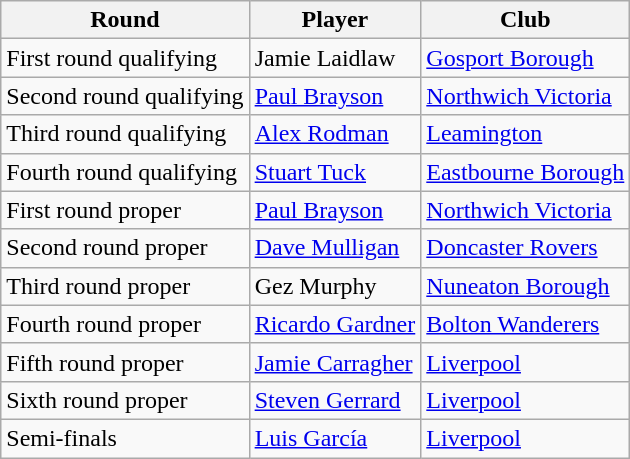<table class=wikitable>
<tr>
<th>Round</th>
<th>Player</th>
<th>Club</th>
</tr>
<tr>
<td>First round qualifying</td>
<td>Jamie Laidlaw</td>
<td><a href='#'>Gosport Borough</a></td>
</tr>
<tr>
<td>Second round qualifying</td>
<td><a href='#'>Paul Brayson</a></td>
<td><a href='#'>Northwich Victoria</a></td>
</tr>
<tr>
<td>Third round qualifying</td>
<td><a href='#'>Alex Rodman</a></td>
<td><a href='#'>Leamington</a></td>
</tr>
<tr>
<td>Fourth round qualifying</td>
<td><a href='#'>Stuart Tuck</a></td>
<td><a href='#'>Eastbourne Borough</a></td>
</tr>
<tr>
<td>First round proper</td>
<td><a href='#'>Paul Brayson</a></td>
<td><a href='#'>Northwich Victoria</a></td>
</tr>
<tr>
<td>Second round proper</td>
<td><a href='#'>Dave Mulligan</a></td>
<td><a href='#'>Doncaster Rovers</a></td>
</tr>
<tr>
<td>Third round proper</td>
<td>Gez Murphy</td>
<td><a href='#'>Nuneaton Borough</a></td>
</tr>
<tr>
<td>Fourth round proper</td>
<td><a href='#'>Ricardo Gardner</a></td>
<td><a href='#'>Bolton Wanderers</a></td>
</tr>
<tr>
<td>Fifth round proper</td>
<td><a href='#'>Jamie Carragher</a></td>
<td><a href='#'>Liverpool</a></td>
</tr>
<tr>
<td>Sixth round proper</td>
<td><a href='#'>Steven Gerrard</a></td>
<td><a href='#'>Liverpool</a></td>
</tr>
<tr>
<td>Semi-finals</td>
<td><a href='#'>Luis García</a></td>
<td><a href='#'>Liverpool</a></td>
</tr>
</table>
